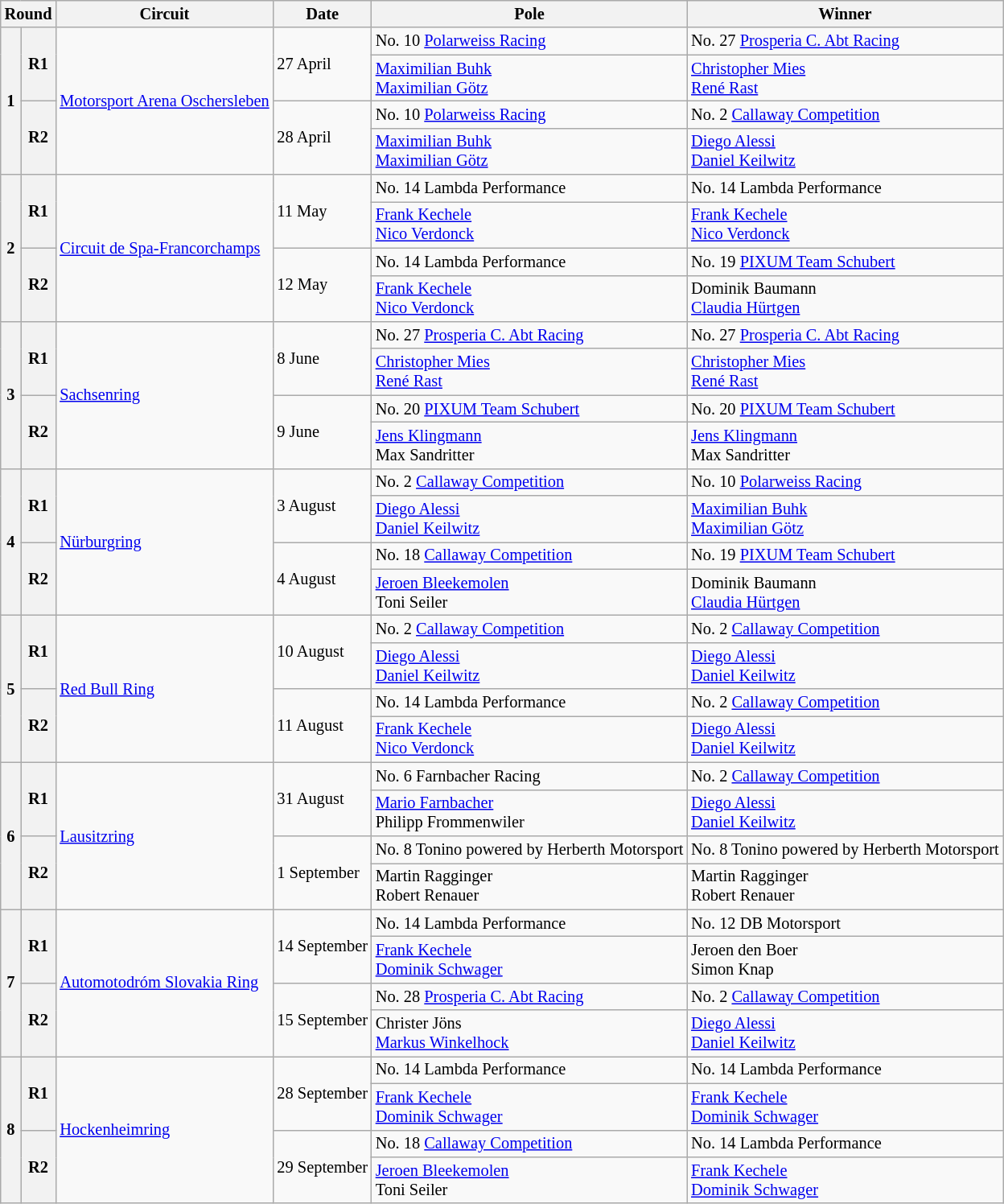<table class="wikitable" style="font-size: 85%;">
<tr>
<th colspan=2>Round</th>
<th>Circuit</th>
<th>Date</th>
<th>Pole</th>
<th>Winner</th>
</tr>
<tr>
<th rowspan=4>1</th>
<th rowspan=2>R1</th>
<td rowspan=4> <a href='#'>Motorsport Arena Oschersleben</a></td>
<td rowspan=2>27 April</td>
<td>No. 10 <a href='#'>Polarweiss Racing</a></td>
<td>No. 27 <a href='#'>Prosperia C. Abt Racing</a></td>
</tr>
<tr>
<td> <a href='#'>Maximilian Buhk</a><br> <a href='#'>Maximilian Götz</a></td>
<td> <a href='#'>Christopher Mies</a><br> <a href='#'>René Rast</a></td>
</tr>
<tr>
<th rowspan=2>R2</th>
<td rowspan=2>28 April</td>
<td>No. 10 <a href='#'>Polarweiss Racing</a></td>
<td>No. 2 <a href='#'>Callaway Competition</a></td>
</tr>
<tr>
<td> <a href='#'>Maximilian Buhk</a><br> <a href='#'>Maximilian Götz</a></td>
<td> <a href='#'>Diego Alessi</a><br> <a href='#'>Daniel Keilwitz</a></td>
</tr>
<tr>
<th rowspan=4>2</th>
<th rowspan=2>R1</th>
<td rowspan=4> <a href='#'>Circuit de Spa-Francorchamps</a></td>
<td rowspan=2>11 May</td>
<td>No. 14 Lambda Performance</td>
<td>No. 14 Lambda Performance</td>
</tr>
<tr>
<td> <a href='#'>Frank Kechele</a><br> <a href='#'>Nico Verdonck</a></td>
<td> <a href='#'>Frank Kechele</a><br> <a href='#'>Nico Verdonck</a></td>
</tr>
<tr>
<th rowspan=2>R2</th>
<td rowspan=2>12 May</td>
<td>No. 14 Lambda Performance</td>
<td>No. 19 <a href='#'>PIXUM Team Schubert</a></td>
</tr>
<tr>
<td> <a href='#'>Frank Kechele</a><br> <a href='#'>Nico Verdonck</a></td>
<td> Dominik Baumann<br> <a href='#'>Claudia Hürtgen</a></td>
</tr>
<tr>
<th rowspan=4>3</th>
<th rowspan=2>R1</th>
<td rowspan=4> <a href='#'>Sachsenring</a></td>
<td rowspan=2>8 June</td>
<td>No. 27 <a href='#'>Prosperia C. Abt Racing</a></td>
<td>No. 27 <a href='#'>Prosperia C. Abt Racing</a></td>
</tr>
<tr>
<td> <a href='#'>Christopher Mies</a><br> <a href='#'>René Rast</a></td>
<td> <a href='#'>Christopher Mies</a><br> <a href='#'>René Rast</a></td>
</tr>
<tr>
<th rowspan=2>R2</th>
<td rowspan=2>9 June</td>
<td>No. 20 <a href='#'>PIXUM Team Schubert</a></td>
<td>No. 20 <a href='#'>PIXUM Team Schubert</a></td>
</tr>
<tr>
<td> <a href='#'>Jens Klingmann</a><br> Max Sandritter</td>
<td> <a href='#'>Jens Klingmann</a><br> Max Sandritter</td>
</tr>
<tr>
<th rowspan=4>4</th>
<th rowspan=2>R1</th>
<td rowspan=4> <a href='#'>Nürburgring</a></td>
<td rowspan=2>3 August</td>
<td>No. 2 <a href='#'>Callaway Competition</a></td>
<td>No. 10 <a href='#'>Polarweiss Racing</a></td>
</tr>
<tr>
<td> <a href='#'>Diego Alessi</a><br> <a href='#'>Daniel Keilwitz</a></td>
<td> <a href='#'>Maximilian Buhk</a><br> <a href='#'>Maximilian Götz</a></td>
</tr>
<tr>
<th rowspan=2>R2</th>
<td rowspan=2>4 August</td>
<td>No. 18 <a href='#'>Callaway Competition</a></td>
<td>No. 19 <a href='#'>PIXUM Team Schubert</a></td>
</tr>
<tr>
<td> <a href='#'>Jeroen Bleekemolen</a><br> Toni Seiler</td>
<td> Dominik Baumann<br> <a href='#'>Claudia Hürtgen</a></td>
</tr>
<tr>
<th rowspan=4>5</th>
<th rowspan=2>R1</th>
<td rowspan=4> <a href='#'>Red Bull Ring</a></td>
<td rowspan=2>10 August</td>
<td>No. 2 <a href='#'>Callaway Competition</a></td>
<td>No. 2 <a href='#'>Callaway Competition</a></td>
</tr>
<tr>
<td> <a href='#'>Diego Alessi</a><br> <a href='#'>Daniel Keilwitz</a></td>
<td> <a href='#'>Diego Alessi</a><br> <a href='#'>Daniel Keilwitz</a></td>
</tr>
<tr>
<th rowspan=2>R2</th>
<td rowspan=2>11 August</td>
<td>No. 14 Lambda Performance</td>
<td>No. 2 <a href='#'>Callaway Competition</a></td>
</tr>
<tr>
<td> <a href='#'>Frank Kechele</a><br> <a href='#'>Nico Verdonck</a></td>
<td> <a href='#'>Diego Alessi</a><br> <a href='#'>Daniel Keilwitz</a></td>
</tr>
<tr>
<th rowspan=4>6</th>
<th rowspan=2>R1</th>
<td rowspan=4> <a href='#'>Lausitzring</a></td>
<td rowspan=2>31 August</td>
<td>No. 6 Farnbacher Racing</td>
<td>No. 2 <a href='#'>Callaway Competition</a></td>
</tr>
<tr>
<td> <a href='#'>Mario Farnbacher</a><br> Philipp Frommenwiler</td>
<td> <a href='#'>Diego Alessi</a><br> <a href='#'>Daniel Keilwitz</a></td>
</tr>
<tr>
<th rowspan=2>R2</th>
<td rowspan=2>1 September</td>
<td>No. 8 Tonino powered by Herberth Motorsport</td>
<td>No. 8 Tonino powered by Herberth Motorsport</td>
</tr>
<tr>
<td> Martin Ragginger<br> Robert Renauer</td>
<td> Martin Ragginger<br> Robert Renauer</td>
</tr>
<tr>
<th rowspan=4>7</th>
<th rowspan=2>R1</th>
<td rowspan=4> <a href='#'>Automotodróm Slovakia Ring</a></td>
<td rowspan=2>14 September</td>
<td>No. 14 Lambda Performance</td>
<td>No. 12 DB Motorsport</td>
</tr>
<tr>
<td> <a href='#'>Frank Kechele</a><br> <a href='#'>Dominik Schwager</a></td>
<td> Jeroen den Boer<br> Simon Knap</td>
</tr>
<tr>
<th rowspan=2>R2</th>
<td rowspan=2>15 September</td>
<td>No. 28 <a href='#'>Prosperia C. Abt Racing</a></td>
<td>No. 2 <a href='#'>Callaway Competition</a></td>
</tr>
<tr>
<td> Christer Jöns<br> <a href='#'>Markus Winkelhock</a></td>
<td> <a href='#'>Diego Alessi</a><br> <a href='#'>Daniel Keilwitz</a></td>
</tr>
<tr>
<th rowspan=4>8</th>
<th rowspan=2>R1</th>
<td rowspan=4> <a href='#'>Hockenheimring</a></td>
<td rowspan=2>28 September</td>
<td>No. 14 Lambda Performance</td>
<td>No. 14 Lambda Performance</td>
</tr>
<tr>
<td> <a href='#'>Frank Kechele</a><br> <a href='#'>Dominik Schwager</a></td>
<td> <a href='#'>Frank Kechele</a><br> <a href='#'>Dominik Schwager</a></td>
</tr>
<tr>
<th rowspan=2>R2</th>
<td rowspan=2>29 September</td>
<td>No. 18 <a href='#'>Callaway Competition</a></td>
<td>No. 14 Lambda Performance</td>
</tr>
<tr>
<td> <a href='#'>Jeroen Bleekemolen</a><br> Toni Seiler</td>
<td> <a href='#'>Frank Kechele</a><br> <a href='#'>Dominik Schwager</a></td>
</tr>
</table>
